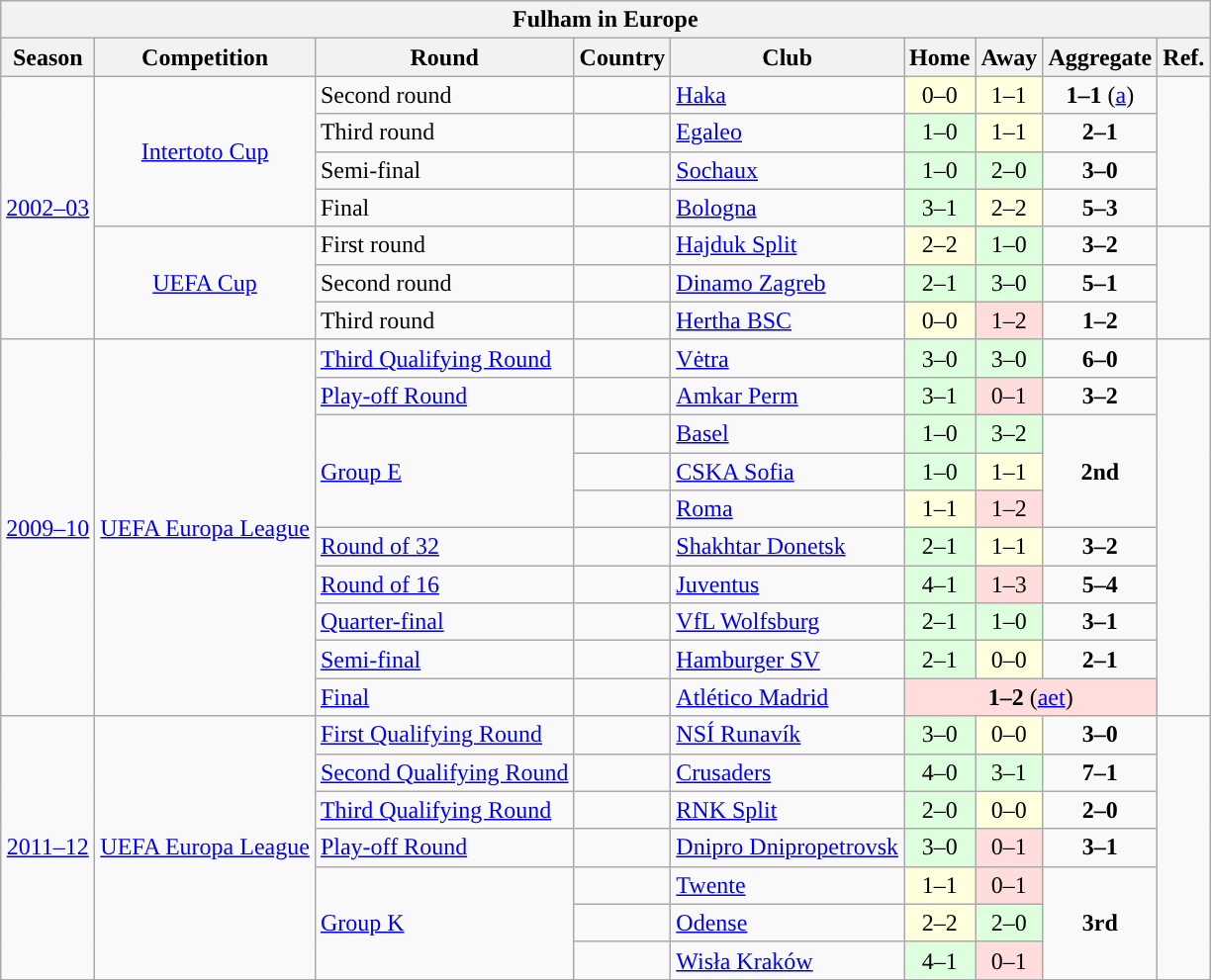<table class="wikitable">
<tr>
<th colspan="9"><strong>Fulham in Europe</strong></th>
</tr>
<tr>
<th>Season</th>
<th>Competition</th>
<th>Round</th>
<th>Country</th>
<th>Club</th>
<th>Home</th>
<th>Away</th>
<th>Aggregate</th>
<th>Ref.</th>
</tr>
<tr>
<td rowspan="7" style="text-align:center;"><a href='#'>2002–03</a></td>
<td rowspan="4" style="text-align:center;"><a href='#'>Intertoto Cup</a></td>
<td>Second round</td>
<td style="text-align:center;"></td>
<td><a href='#'>Haka</a></td>
<td style="text-align:center; background:#ffd;">0–0</td>
<td style="text-align:center; background:#ffd;">1–1</td>
<td style="text-align:center;"><strong>1–1</strong> (<a href='#'>a</a>)</td>
<td rowspan="4" style="text-align:center;"></td>
</tr>
<tr>
<td>Third round</td>
<td style="text-align:center;"></td>
<td><a href='#'>Egaleo</a></td>
<td style="text-align:center; background:#dfd;">1–0</td>
<td style="text-align:center; background:#ffd;">1–1</td>
<td style="text-align:center;"><strong>2–1</strong></td>
</tr>
<tr>
<td>Semi-final</td>
<td style="text-align:center;"></td>
<td><a href='#'>Sochaux</a></td>
<td style="text-align:center; background:#dfd;">1–0</td>
<td style="text-align:center; background:#dfd;">2–0</td>
<td style="text-align:center;"><strong>3–0</strong></td>
</tr>
<tr>
<td>Final</td>
<td style="text-align:center;"></td>
<td><a href='#'>Bologna</a></td>
<td style="text-align:center; background:#dfd;">3–1</td>
<td style="text-align:center; background:#ffd;">2–2</td>
<td style="text-align:center;"><strong>5–3</strong></td>
</tr>
<tr>
<td rowspan="3" style="text-align:center;"><a href='#'>UEFA Cup</a></td>
<td>First round</td>
<td style="text-align:center;"></td>
<td><a href='#'>Hajduk Split</a></td>
<td style="text-align:center; background:#ffd;">2–2</td>
<td style="text-align:center; background:#dfd;">1–0</td>
<td style="text-align:center;"><strong>3–2</strong></td>
<td rowspan="3" style="text-align:center;"></td>
</tr>
<tr>
<td>Second round</td>
<td style="text-align:center;"></td>
<td><a href='#'>Dinamo Zagreb</a></td>
<td style="text-align:center; background:#dfd;">2–1</td>
<td style="text-align:center; background:#dfd;">3–0</td>
<td style="text-align:center;"><strong>5–1</strong></td>
</tr>
<tr>
<td>Third round</td>
<td style="text-align:center;"></td>
<td><a href='#'>Hertha BSC</a></td>
<td style="text-align:center; background:#ffd;">0–0</td>
<td style="text-align:center; background:#fdd;">1–2</td>
<td style="text-align:center;"><strong>1–2</strong></td>
</tr>
<tr>
<td rowspan="10" style="text-align:center;"><a href='#'>2009–10</a></td>
<td rowspan="10" style="text-align:center;"><a href='#'>UEFA Europa League</a></td>
<td><a href='#'>Third Qualifying Round</a></td>
<td style="text-align:center;"></td>
<td><a href='#'>Vėtra</a></td>
<td style="text-align:center; background:#dfd;">3–0</td>
<td style="text-align:center; background:#dfd;">3–0</td>
<td style="text-align:center;"><strong>6–0</strong></td>
<td rowspan="10" style="text-align:center;"></td>
</tr>
<tr>
<td><a href='#'>Play-off Round</a></td>
<td style="text-align:center;"></td>
<td><a href='#'>Amkar Perm</a></td>
<td style="text-align:center; background:#dfd;">3–1</td>
<td style="text-align:center; background:#fdd;">0–1</td>
<td style="text-align:center;"><strong>3–2</strong></td>
</tr>
<tr>
<td rowspan=3><a href='#'>Group E</a></td>
<td style="text-align:center;"></td>
<td><a href='#'>Basel</a></td>
<td style="text-align:center; background:#dfd;">1–0</td>
<td style="text-align:center; background:#dfd;">3–2</td>
<td style="text-align:center;" rowspan=3><strong>2nd</strong></td>
</tr>
<tr>
<td style="text-align:center;"></td>
<td><a href='#'>CSKA Sofia</a></td>
<td style="text-align:center; background:#dfd;">1–0</td>
<td style="text-align:center; background:#ffd;">1–1</td>
</tr>
<tr>
<td style="text-align:center;"></td>
<td><a href='#'>Roma</a></td>
<td style="text-align:center; background:#ffd;">1–1</td>
<td style="text-align:center; background:#fdd;">1–2</td>
</tr>
<tr>
<td><a href='#'>Round of 32</a></td>
<td style="text-align:center;"></td>
<td><a href='#'>Shakhtar Donetsk</a></td>
<td style="text-align:center; background:#dfd;">2–1</td>
<td style="text-align:center; background:#ffd;">1–1</td>
<td style="text-align:center;"><strong>3–2</strong></td>
</tr>
<tr>
<td><a href='#'>Round of 16</a></td>
<td style="text-align:center;"></td>
<td><a href='#'>Juventus</a></td>
<td style="text-align:center; background:#dfd;">4–1</td>
<td style="text-align:center; background:#fdd;">1–3</td>
<td style="text-align:center;"><strong>5–4</strong></td>
</tr>
<tr>
<td><a href='#'>Quarter-final</a></td>
<td style="text-align:center;"></td>
<td><a href='#'>VfL Wolfsburg</a></td>
<td style="text-align:center; background:#dfd;">2–1</td>
<td style="text-align:center; background:#dfd;">1–0</td>
<td style="text-align:center;"><strong>3–1</strong></td>
</tr>
<tr>
<td><a href='#'>Semi-final</a></td>
<td style="text-align:center;"></td>
<td><a href='#'>Hamburger SV</a></td>
<td style="text-align:center; background:#dfd;">2–1</td>
<td style="text-align:center; background:#ffd;">0–0</td>
<td style="text-align:center;"><strong>2–1</strong></td>
</tr>
<tr>
<td><a href='#'>Final</a></td>
<td style="text-align:center;"></td>
<td><a href='#'>Atlético Madrid</a></td>
<td colspan="3" style="text-align:center; background:#fdd;"><strong>1–2</strong> (<a href='#'>aet</a>)</td>
</tr>
<tr>
<td rowspan="7" style="text-align:center;"><a href='#'>2011–12</a></td>
<td rowspan="7" style="text-align:center;"><a href='#'>UEFA Europa League</a></td>
<td><a href='#'>First Qualifying Round</a></td>
<td style="text-align:center;"></td>
<td><a href='#'>NSÍ Runavík</a></td>
<td style="text-align:center; background:#dfd;">3–0</td>
<td style="text-align:center; background:#ffd;">0–0</td>
<td style="text-align:center;"><strong>3–0</strong></td>
<td rowspan="7" style="text-align:center;"></td>
</tr>
<tr>
<td><a href='#'>Second Qualifying Round</a></td>
<td style="text-align:center;"></td>
<td><a href='#'>Crusaders</a></td>
<td style="text-align:center; background:#dfd;">4–0</td>
<td style="text-align:center; background:#dfd;">3–1</td>
<td style="text-align:center;"><strong>7–1</strong></td>
</tr>
<tr>
<td><a href='#'>Third Qualifying Round</a></td>
<td style="text-align:center;"></td>
<td><a href='#'>RNK Split</a></td>
<td style="text-align:center; background:#dfd;">2–0</td>
<td style="text-align:center; background:#ffd;">0–0</td>
<td style="text-align:center;"><strong>2–0</strong></td>
</tr>
<tr>
<td><a href='#'>Play-off Round</a></td>
<td style="text-align:center;"></td>
<td><a href='#'>Dnipro Dnipropetrovsk</a></td>
<td style="text-align:center; background:#dfd;">3–0</td>
<td style="text-align:center; background:#fdd;">0–1</td>
<td style="text-align:center;"><strong>3–1</strong></td>
</tr>
<tr>
<td rowspan=3><a href='#'>Group K</a></td>
<td style="text-align:center;"></td>
<td><a href='#'>Twente</a></td>
<td style="text-align:center; background:#ffd;">1–1</td>
<td style="text-align:center; background:#fdd;">0–1</td>
<td style="text-align:center;" rowspan=3><strong>3rd</strong></td>
</tr>
<tr>
<td style="text-align:center;"></td>
<td><a href='#'>Odense</a></td>
<td style="text-align:center; background:#ffd;">2–2</td>
<td style="text-align:center; background:#dfd;">2–0</td>
</tr>
<tr>
<td style="text-align:center;"></td>
<td><a href='#'>Wisła Kraków</a></td>
<td style="text-align:center; background:#dfd;">4–1</td>
<td style="text-align:center; background:#fdd;">0–1</td>
</tr>
</table>
